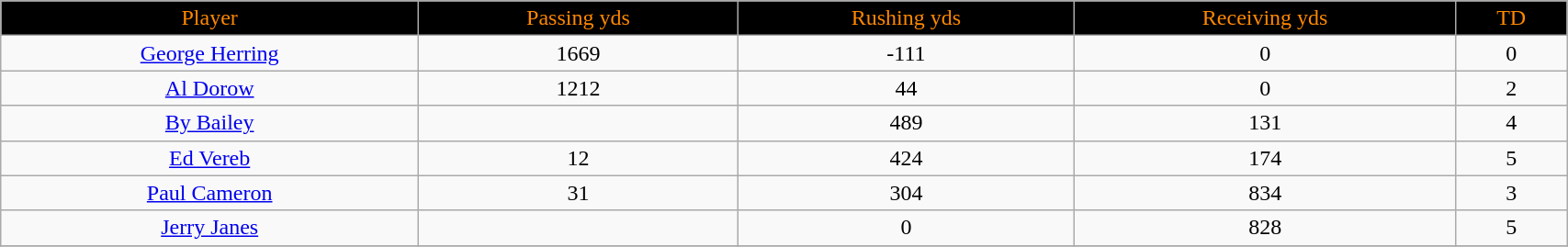<table class="wikitable" width="90%">
<tr align="center"  ! style="background:black;color:#FF8800;">
<td>Player</td>
<td>Passing yds</td>
<td>Rushing yds</td>
<td>Receiving yds</td>
<td>TD</td>
</tr>
<tr align="center" bgcolor="">
<td><a href='#'>George Herring</a></td>
<td>1669</td>
<td>-111</td>
<td>0</td>
<td>0</td>
</tr>
<tr align="center" bgcolor="">
<td><a href='#'>Al Dorow</a></td>
<td>1212</td>
<td>44</td>
<td>0</td>
<td>2</td>
</tr>
<tr align="center" bgcolor="">
<td><a href='#'>By Bailey</a></td>
<td></td>
<td>489</td>
<td>131</td>
<td>4</td>
</tr>
<tr align="center" bgcolor="">
<td><a href='#'>Ed Vereb</a></td>
<td>12</td>
<td>424</td>
<td>174</td>
<td>5</td>
</tr>
<tr align="center" bgcolor="">
<td><a href='#'>Paul Cameron</a></td>
<td>31</td>
<td>304</td>
<td>834</td>
<td>3</td>
</tr>
<tr align="center" bgcolor="">
<td><a href='#'>Jerry Janes</a></td>
<td></td>
<td>0</td>
<td>828</td>
<td>5</td>
</tr>
<tr align="center" bgcolor="">
</tr>
</table>
